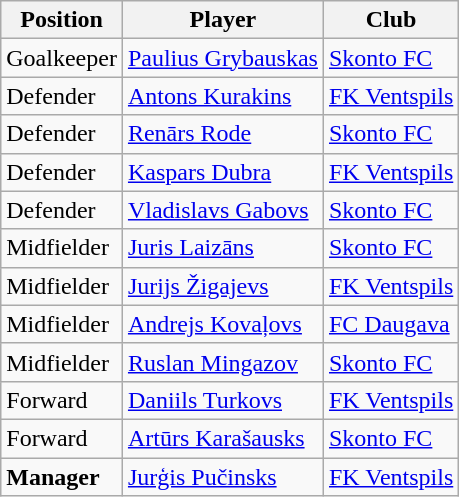<table class="wikitable">
<tr>
<th>Position</th>
<th>Player</th>
<th>Club</th>
</tr>
<tr>
<td>Goalkeeper</td>
<td> <a href='#'>Paulius Grybauskas</a></td>
<td><a href='#'>Skonto FC</a></td>
</tr>
<tr>
<td>Defender</td>
<td> <a href='#'>Antons Kurakins</a></td>
<td><a href='#'>FK Ventspils</a></td>
</tr>
<tr>
<td>Defender</td>
<td> <a href='#'>Renārs Rode</a></td>
<td><a href='#'>Skonto FC</a></td>
</tr>
<tr>
<td>Defender</td>
<td> <a href='#'>Kaspars Dubra</a></td>
<td><a href='#'>FK Ventspils</a></td>
</tr>
<tr>
<td>Defender</td>
<td> <a href='#'>Vladislavs Gabovs</a></td>
<td><a href='#'>Skonto FC</a></td>
</tr>
<tr>
<td>Midfielder</td>
<td> <a href='#'>Juris Laizāns</a></td>
<td><a href='#'>Skonto FC</a></td>
</tr>
<tr>
<td>Midfielder</td>
<td> <a href='#'>Jurijs Žigajevs</a></td>
<td><a href='#'>FK Ventspils</a></td>
</tr>
<tr>
<td>Midfielder</td>
<td> <a href='#'>Andrejs Kovaļovs</a></td>
<td><a href='#'>FC Daugava</a></td>
</tr>
<tr>
<td>Midfielder</td>
<td> <a href='#'>Ruslan Mingazov</a></td>
<td><a href='#'>Skonto FC</a></td>
</tr>
<tr>
<td>Forward</td>
<td> <a href='#'>Daniils Turkovs</a></td>
<td><a href='#'>FK Ventspils</a></td>
</tr>
<tr>
<td>Forward</td>
<td> <a href='#'>Artūrs Karašausks</a></td>
<td><a href='#'>Skonto FC</a></td>
</tr>
<tr>
<td><strong>Manager</strong></td>
<td> <a href='#'>Jurģis Pučinsks</a></td>
<td><a href='#'>FK Ventspils</a></td>
</tr>
</table>
